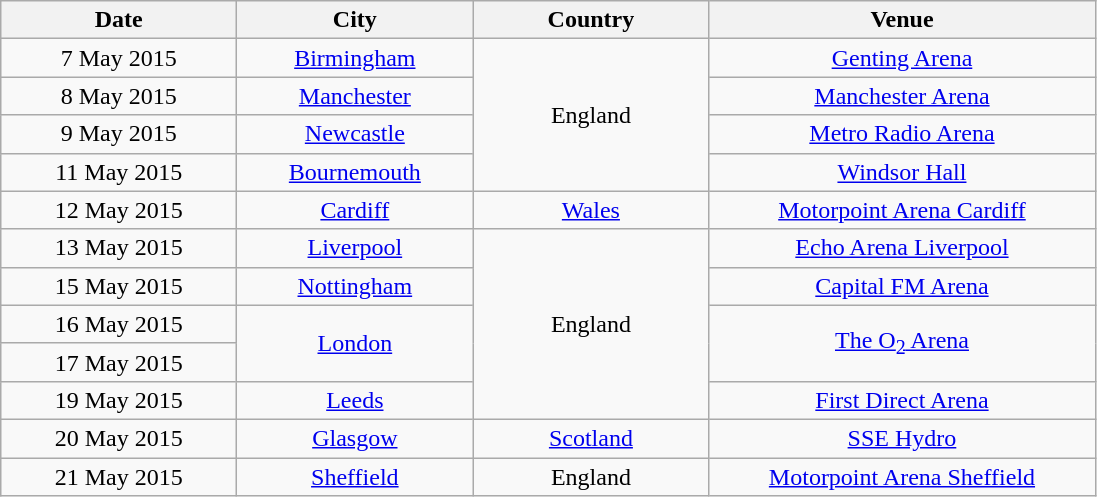<table class="wikitable sortable" style="text-align:center;">
<tr>
<th style="width:150px;">Date</th>
<th style="width:150px;">City</th>
<th style="width:150px;">Country</th>
<th style="width:250px;">Venue</th>
</tr>
<tr>
<td>7 May 2015</td>
<td><a href='#'>Birmingham</a></td>
<td rowspan="4">England</td>
<td><a href='#'>Genting Arena</a></td>
</tr>
<tr>
<td>8 May 2015</td>
<td><a href='#'>Manchester</a></td>
<td><a href='#'>Manchester Arena</a></td>
</tr>
<tr>
<td>9 May 2015</td>
<td><a href='#'>Newcastle</a></td>
<td><a href='#'>Metro Radio Arena</a></td>
</tr>
<tr>
<td>11 May 2015</td>
<td><a href='#'>Bournemouth</a></td>
<td><a href='#'>Windsor Hall</a></td>
</tr>
<tr>
<td>12 May 2015</td>
<td><a href='#'>Cardiff</a></td>
<td><a href='#'>Wales</a></td>
<td><a href='#'>Motorpoint Arena Cardiff</a></td>
</tr>
<tr>
<td>13 May 2015</td>
<td><a href='#'>Liverpool</a></td>
<td rowspan="5">England</td>
<td><a href='#'>Echo Arena Liverpool</a></td>
</tr>
<tr>
<td>15 May 2015</td>
<td><a href='#'>Nottingham</a></td>
<td><a href='#'>Capital FM Arena</a></td>
</tr>
<tr>
<td>16 May 2015</td>
<td rowspan="2"><a href='#'>London</a></td>
<td rowspan="2"><a href='#'>The O<sub>2</sub> Arena</a></td>
</tr>
<tr>
<td>17 May 2015</td>
</tr>
<tr>
<td>19 May 2015</td>
<td><a href='#'>Leeds</a></td>
<td><a href='#'>First Direct Arena</a></td>
</tr>
<tr>
<td>20 May 2015</td>
<td><a href='#'>Glasgow</a></td>
<td><a href='#'>Scotland</a></td>
<td><a href='#'>SSE Hydro</a></td>
</tr>
<tr>
<td>21 May 2015</td>
<td><a href='#'>Sheffield</a></td>
<td>England</td>
<td><a href='#'>Motorpoint Arena Sheffield</a></td>
</tr>
</table>
